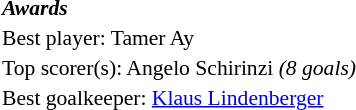<table width=100% cellspacing=1 style="font-size: 90%;">
<tr>
<td><strong><em>Awards</em></strong></td>
</tr>
<tr>
<td>Best player:  Tamer Ay</td>
</tr>
<tr>
<td colspan=4>Top scorer(s):  Angelo Schirinzi <em>(8 goals)</em></td>
</tr>
<tr>
<td>Best goalkeeper:  <a href='#'>Klaus Lindenberger</a></td>
</tr>
</table>
